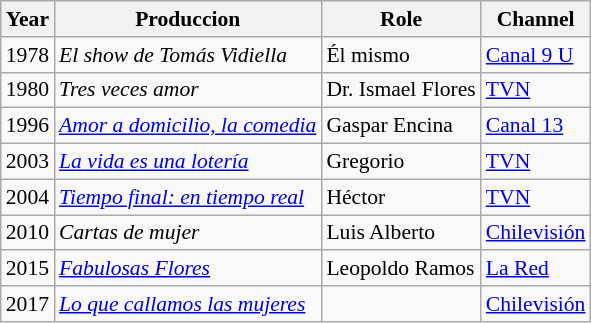<table class="wikitable" style="font-size: 90%;">
<tr>
<th>Year</th>
<th>Produccion</th>
<th>Role</th>
<th>Channel</th>
</tr>
<tr>
<td>1978</td>
<td><em>El show de Tomás Vidiella</em></td>
<td>Él mismo</td>
<td><a href='#'>Canal 9 U</a></td>
</tr>
<tr>
<td>1980</td>
<td><em>Tres veces amor</em></td>
<td>Dr. Ismael Flores</td>
<td><a href='#'>TVN</a></td>
</tr>
<tr>
<td>1996</td>
<td><em><a href='#'>Amor a domicilio, la comedia</a></em></td>
<td>Gaspar Encina</td>
<td><a href='#'>Canal 13</a></td>
</tr>
<tr>
<td>2003</td>
<td><em><a href='#'>La vida es una lotería</a></em></td>
<td>Gregorio</td>
<td><a href='#'>TVN</a></td>
</tr>
<tr>
<td>2004</td>
<td><em><a href='#'>Tiempo final: en tiempo real</a></em></td>
<td>Héctor</td>
<td><a href='#'>TVN</a></td>
</tr>
<tr>
<td>2010</td>
<td><em>Cartas de mujer</em></td>
<td>Luis Alberto</td>
<td><a href='#'>Chilevisión</a></td>
</tr>
<tr>
<td>2015</td>
<td><em><a href='#'>Fabulosas Flores</a></em></td>
<td>Leopoldo Ramos</td>
<td><a href='#'>La Red</a></td>
</tr>
<tr>
<td>2017</td>
<td><em><a href='#'>Lo que callamos las mujeres</a></em></td>
<td></td>
<td><a href='#'>Chilevisión</a></td>
</tr>
</table>
